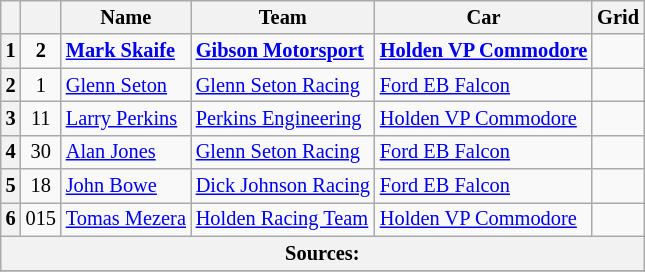<table class="wikitable" style="font-size: 85%">
<tr>
<th></th>
<th></th>
<th>Name</th>
<th>Team</th>
<th>Car</th>
<th>Grid</th>
</tr>
<tr>
<th>1</th>
<td align="center"><strong>2</strong></td>
<td> <strong><a href='#'>Mark Skaife</a></strong></td>
<td><strong><a href='#'>Gibson Motorsport</a></strong></td>
<td><strong><a href='#'>Holden VP Commodore</a></strong></td>
<td align="center"><strong></strong></td>
</tr>
<tr>
<th>2</th>
<td align="center">1</td>
<td> <a href='#'>Glenn Seton</a></td>
<td><a href='#'>Glenn Seton Racing</a></td>
<td><a href='#'>Ford EB Falcon</a></td>
<td align="center"></td>
</tr>
<tr>
<th>3</th>
<td align="center">11</td>
<td> <a href='#'>Larry Perkins</a></td>
<td><a href='#'>Perkins Engineering</a></td>
<td><a href='#'>Holden VP Commodore</a></td>
<td align="center"></td>
</tr>
<tr>
<th>4</th>
<td align="center">30</td>
<td> <a href='#'>Alan Jones</a></td>
<td><a href='#'>Glenn Seton Racing</a></td>
<td><a href='#'>Ford EB Falcon</a></td>
<td align="center"></td>
</tr>
<tr>
<th>5</th>
<td align="center">18</td>
<td> <a href='#'>John Bowe</a></td>
<td><a href='#'>Dick Johnson Racing</a></td>
<td><a href='#'>Ford EB Falcon</a></td>
<td align="center"></td>
</tr>
<tr>
<th>6</th>
<td align="center">015</td>
<td> <a href='#'>Tomas Mezera</a></td>
<td><a href='#'>Holden Racing Team</a></td>
<td><a href='#'>Holden VP Commodore</a></td>
<td align="center"></td>
</tr>
<tr>
<th colspan="6">Sources:</th>
</tr>
<tr>
</tr>
</table>
